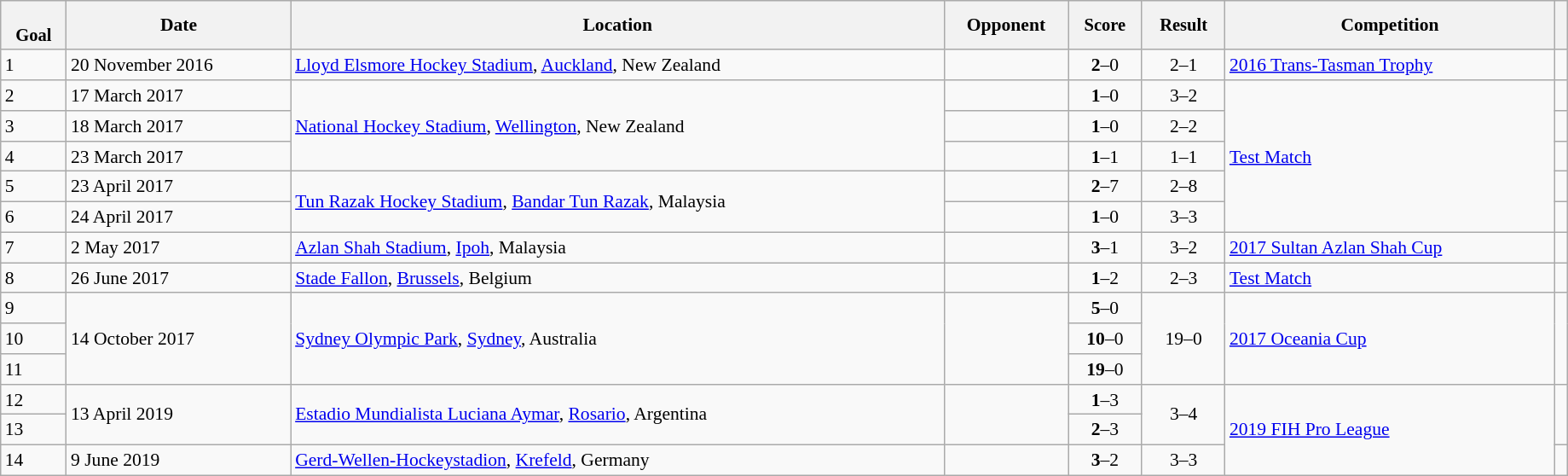<table class="wikitable sortable" style="font-size:90%" width=97%>
<tr>
<th style="font-size:95%;" data-sort-type=number><br>Goal</th>
<th align=center>Date</th>
<th>Location</th>
<th width=90>Opponent</th>
<th data-sort-type="number" style="font-size:95%">Score</th>
<th data-sort-type="number" style="font-size:95%">Result</th>
<th>Competition</th>
<th></th>
</tr>
<tr>
<td>1</td>
<td>20 November 2016</td>
<td><a href='#'>Lloyd Elsmore Hockey Stadium</a>, <a href='#'>Auckland</a>, New Zealand</td>
<td></td>
<td align="center"><strong>2</strong>–0</td>
<td align="center">2–1</td>
<td><a href='#'>2016 Trans-Tasman Trophy</a></td>
<td></td>
</tr>
<tr>
<td>2</td>
<td>17 March 2017</td>
<td rowspan=3><a href='#'>National Hockey Stadium</a>, <a href='#'>Wellington</a>, New Zealand</td>
<td></td>
<td align="center"><strong>1</strong>–0</td>
<td align="center">3–2</td>
<td rowspan=5><a href='#'>Test Match</a></td>
<td></td>
</tr>
<tr>
<td>3</td>
<td>18 March 2017</td>
<td></td>
<td align="center"><strong>1</strong>–0</td>
<td align="center">2–2</td>
<td></td>
</tr>
<tr>
<td>4</td>
<td>23 March 2017</td>
<td></td>
<td align="center"><strong>1</strong>–1</td>
<td align="center">1–1</td>
<td></td>
</tr>
<tr>
<td>5</td>
<td>23 April 2017</td>
<td rowspan=2><a href='#'>Tun Razak Hockey Stadium</a>, <a href='#'>Bandar Tun Razak</a>, Malaysia</td>
<td></td>
<td align="center"><strong>2</strong>–7</td>
<td align="center">2–8</td>
<td></td>
</tr>
<tr>
<td>6</td>
<td>24 April 2017</td>
<td></td>
<td align="center"><strong>1</strong>–0</td>
<td align="center">3–3</td>
<td></td>
</tr>
<tr>
<td>7</td>
<td>2 May 2017</td>
<td><a href='#'>Azlan Shah Stadium</a>, <a href='#'>Ipoh</a>, Malaysia</td>
<td></td>
<td align="center"><strong>3</strong>–1</td>
<td align="center">3–2</td>
<td><a href='#'>2017 Sultan Azlan Shah Cup</a></td>
<td></td>
</tr>
<tr>
<td>8</td>
<td>26 June 2017</td>
<td><a href='#'>Stade Fallon</a>, <a href='#'>Brussels</a>, Belgium</td>
<td></td>
<td align="center"><strong>1</strong>–2</td>
<td align="center">2–3</td>
<td><a href='#'>Test Match</a></td>
<td></td>
</tr>
<tr>
<td>9</td>
<td rowspan=3>14 October 2017</td>
<td rowspan=3><a href='#'>Sydney Olympic Park</a>, <a href='#'>Sydney</a>, Australia</td>
<td rowspan=3></td>
<td align="center"><strong>5</strong>–0</td>
<td rowspan=3; align="center">19–0</td>
<td rowspan=3><a href='#'>2017 Oceania Cup</a></td>
<td rowspan=3></td>
</tr>
<tr>
<td>10</td>
<td align="center"><strong>10</strong>–0</td>
</tr>
<tr>
<td>11</td>
<td align="center"><strong>19</strong>–0</td>
</tr>
<tr>
<td>12</td>
<td rowspan=2>13 April 2019</td>
<td rowspan=2><a href='#'>Estadio Mundialista Luciana Aymar</a>, <a href='#'>Rosario</a>, Argentina</td>
<td rowspan=2></td>
<td align="center"><strong>1</strong>–3</td>
<td rowspan=2; align="center">3–4</td>
<td rowspan=3><a href='#'>2019 FIH Pro League</a></td>
<td rowspan=2></td>
</tr>
<tr>
<td>13</td>
<td align="center"><strong>2</strong>–3</td>
</tr>
<tr>
<td>14</td>
<td>9 June 2019</td>
<td><a href='#'>Gerd-Wellen-Hockeystadion</a>, <a href='#'>Krefeld</a>, Germany</td>
<td></td>
<td align="center"><strong>3</strong>–2</td>
<td align="center">3–3</td>
<td></td>
</tr>
</table>
